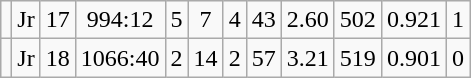<table class="wikitable sortable" style="text-align:center">
<tr>
<td align=left></td>
<td>Jr</td>
<td>17</td>
<td>994:12</td>
<td>5</td>
<td>7</td>
<td>4</td>
<td>43</td>
<td>2.60</td>
<td>502</td>
<td>0.921</td>
<td>1</td>
</tr>
<tr>
<td align=left></td>
<td>Jr</td>
<td>18</td>
<td>1066:40</td>
<td>2</td>
<td>14</td>
<td>2</td>
<td>57</td>
<td>3.21</td>
<td>519</td>
<td>0.901</td>
<td>0</td>
</tr>
</table>
